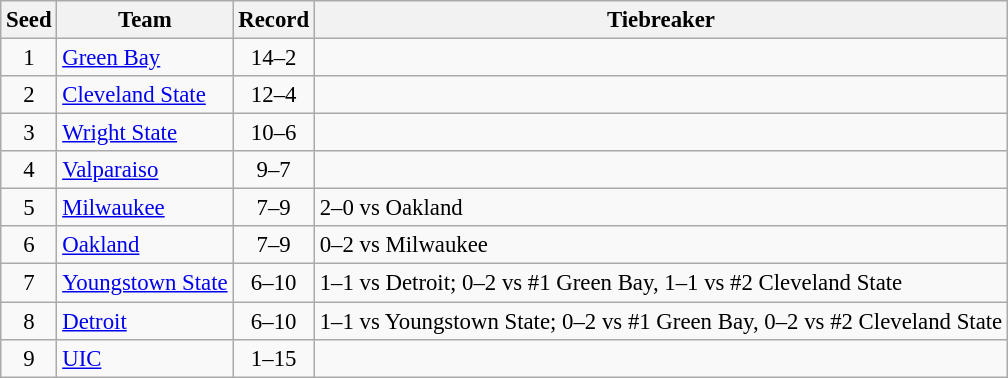<table class="wikitable" style="font-size: 95%">
<tr>
<th>Seed</th>
<th>Team</th>
<th>Record</th>
<th>Tiebreaker</th>
</tr>
<tr>
<td align=center>1</td>
<td><a href='#'>Green Bay</a></td>
<td align=center>14–2</td>
<td></td>
</tr>
<tr>
<td align=center>2</td>
<td><a href='#'>Cleveland State</a></td>
<td align=center>12–4</td>
<td></td>
</tr>
<tr>
<td align=center>3</td>
<td><a href='#'>Wright State</a></td>
<td align=center>10–6</td>
<td></td>
</tr>
<tr>
<td align=center>4</td>
<td><a href='#'>Valparaiso</a></td>
<td align=center>9–7</td>
<td></td>
</tr>
<tr>
<td align=center>5</td>
<td><a href='#'>Milwaukee</a></td>
<td align=center>7–9</td>
<td>2–0 vs Oakland</td>
</tr>
<tr>
<td align=center>6</td>
<td><a href='#'>Oakland</a></td>
<td align=center>7–9</td>
<td>0–2 vs Milwaukee</td>
</tr>
<tr>
<td align=center>7</td>
<td><a href='#'>Youngstown State</a></td>
<td align=center>6–10</td>
<td>1–1 vs Detroit; 0–2 vs #1 Green Bay, 1–1 vs #2 Cleveland State</td>
</tr>
<tr>
<td align=center>8</td>
<td><a href='#'>Detroit</a></td>
<td align=center>6–10</td>
<td>1–1 vs Youngstown State; 0–2 vs #1 Green Bay, 0–2 vs #2 Cleveland State</td>
</tr>
<tr>
<td align=center>9</td>
<td><a href='#'>UIC</a></td>
<td align=center>1–15</td>
<td></td>
</tr>
</table>
